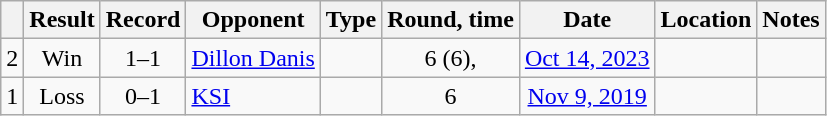<table class="wikitable" style="text-align:center">
<tr>
<th></th>
<th>Result</th>
<th>Record</th>
<th>Opponent</th>
<th>Type</th>
<th>Round, time</th>
<th>Date</th>
<th>Location</th>
<th>Notes</th>
</tr>
<tr>
<td>2</td>
<td>Win</td>
<td>1–1</td>
<td style="text-align:left;"><a href='#'>Dillon Danis</a></td>
<td></td>
<td>6 (6), </td>
<td><a href='#'>Oct 14, 2023</a></td>
<td style="text-align:left;"></td>
<td style="text-align:left;"></td>
</tr>
<tr>
<td>1</td>
<td>Loss</td>
<td>0–1</td>
<td style="text-align:left;"><a href='#'>KSI</a></td>
<td></td>
<td>6</td>
<td><a href='#'>Nov 9, 2019</a></td>
<td style="text-align:left;"></td>
<td></td>
</tr>
</table>
